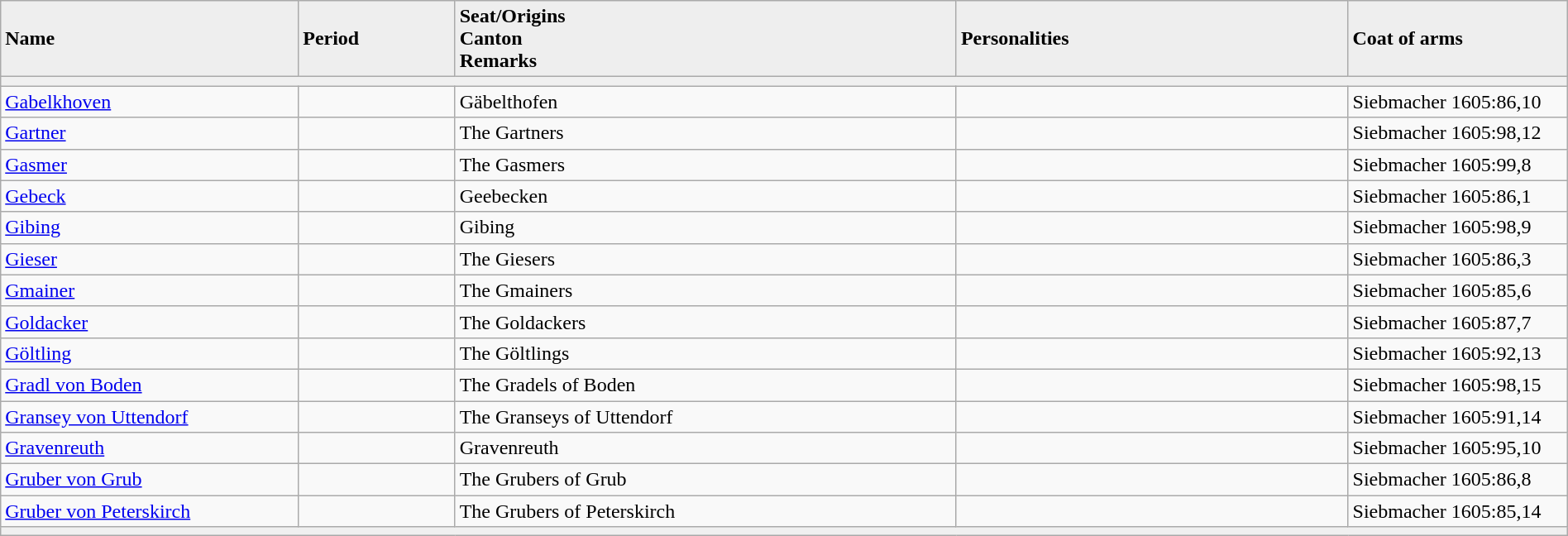<table class="wikitable" width="100%">
<tr>
<td style="background:#EEEEEE;" ! width="19%"><strong>Name</strong></td>
<td style="background:#EEEEEE;" ! width="10%"><strong>Period</strong></td>
<td style="background:#EEEEEE;" ! width="32%"><strong>Seat/Origins <br> Canton <br> Remarks</strong></td>
<td style="background:#EEEEEE;" ! width="25%"><strong>Personalities</strong></td>
<td style="background:#EEEEEE;" ! width="14%"><strong>Coat of arms</strong></td>
</tr>
<tr>
<td colspan="5" align="left" style="background:#f0f0f0;"></td>
</tr>
<tr>
<td><a href='#'>Gabelkhoven</a></td>
<td></td>
<td>Gäbelthofen</td>
<td></td>
<td>Siebmacher 1605:86,10</td>
</tr>
<tr>
<td><a href='#'>Gartner</a></td>
<td></td>
<td>The Gartners</td>
<td></td>
<td>Siebmacher 1605:98,12</td>
</tr>
<tr>
<td><a href='#'>Gasmer</a></td>
<td></td>
<td>The Gasmers</td>
<td></td>
<td>Siebmacher 1605:99,8</td>
</tr>
<tr>
<td><a href='#'>Gebeck</a></td>
<td></td>
<td>Geebecken</td>
<td></td>
<td>Siebmacher 1605:86,1</td>
</tr>
<tr>
<td><a href='#'>Gibing</a></td>
<td></td>
<td>Gibing</td>
<td></td>
<td>Siebmacher 1605:98,9</td>
</tr>
<tr>
<td><a href='#'>Gieser</a></td>
<td></td>
<td>The Giesers</td>
<td></td>
<td>Siebmacher 1605:86,3</td>
</tr>
<tr>
<td><a href='#'>Gmainer</a></td>
<td></td>
<td>The Gmainers</td>
<td></td>
<td>Siebmacher 1605:85,6</td>
</tr>
<tr>
<td><a href='#'>Goldacker</a></td>
<td></td>
<td>The Goldackers</td>
<td></td>
<td>Siebmacher 1605:87,7</td>
</tr>
<tr>
<td><a href='#'>Göltling</a></td>
<td></td>
<td>The Göltlings</td>
<td></td>
<td>Siebmacher 1605:92,13</td>
</tr>
<tr>
<td><a href='#'>Gradl von Boden</a></td>
<td></td>
<td>The Gradels of Boden</td>
<td></td>
<td>Siebmacher 1605:98,15</td>
</tr>
<tr>
<td><a href='#'>Gransey von Uttendorf</a></td>
<td></td>
<td>The Granseys of Uttendorf</td>
<td></td>
<td>Siebmacher 1605:91,14</td>
</tr>
<tr>
<td><a href='#'>Gravenreuth</a></td>
<td></td>
<td>Gravenreuth</td>
<td></td>
<td>Siebmacher 1605:95,10</td>
</tr>
<tr>
<td><a href='#'>Gruber von Grub</a></td>
<td></td>
<td>The Grubers of Grub</td>
<td></td>
<td>Siebmacher 1605:86,8</td>
</tr>
<tr>
<td><a href='#'>Gruber von Peterskirch</a></td>
<td></td>
<td>The Grubers of Peterskirch</td>
<td></td>
<td>Siebmacher 1605:85,14</td>
</tr>
<tr>
<td colspan="5" align="left" style="background:#f0f0f0;"></td>
</tr>
</table>
